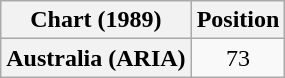<table class="wikitable plainrowheaders" style="text-align:center">
<tr>
<th scope="col">Chart (1989)</th>
<th scope="col">Position</th>
</tr>
<tr>
<th scope="row">Australia (ARIA)</th>
<td>73</td>
</tr>
</table>
